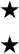<table style="width: 80%; border: none; text-align: left;">
<tr>
<td>★ </td>
</tr>
<tr>
<td>★ </td>
</tr>
</table>
